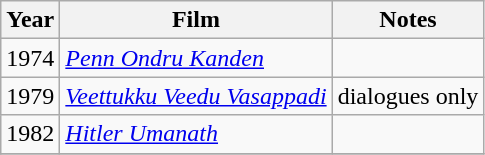<table class="wikitable sortable">
<tr>
<th>Year</th>
<th>Film</th>
<th>Notes</th>
</tr>
<tr>
<td>1974</td>
<td><em><a href='#'>Penn Ondru Kanden</a></em></td>
<td></td>
</tr>
<tr>
<td>1979</td>
<td><em><a href='#'>Veettukku Veedu Vasappadi</a></em></td>
<td>dialogues only</td>
</tr>
<tr>
<td>1982</td>
<td><em><a href='#'>Hitler Umanath</a></em></td>
<td></td>
</tr>
<tr>
</tr>
</table>
